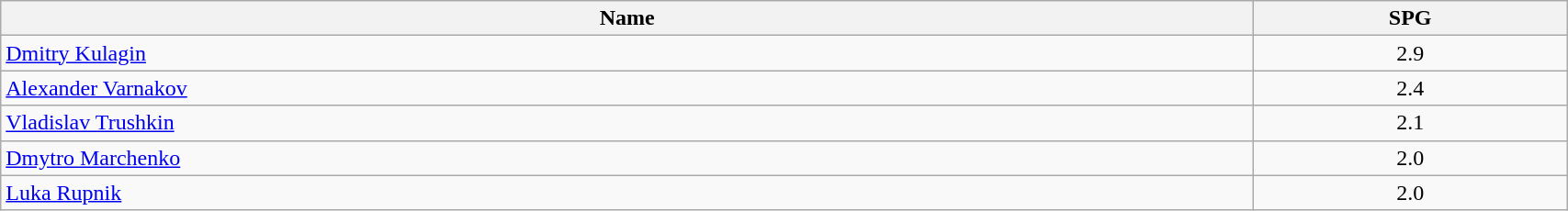<table class=wikitable width="90%">
<tr>
<th width="80%">Name</th>
<th width="20%">SPG</th>
</tr>
<tr>
<td> <a href='#'>Dmitry Kulagin</a></td>
<td align=center>2.9</td>
</tr>
<tr>
<td> <a href='#'>Alexander Varnakov</a></td>
<td align=center>2.4</td>
</tr>
<tr>
<td> <a href='#'>Vladislav Trushkin</a></td>
<td align=center>2.1</td>
</tr>
<tr>
<td> <a href='#'>Dmytro Marchenko</a></td>
<td align=center>2.0</td>
</tr>
<tr>
<td> <a href='#'>Luka Rupnik</a></td>
<td align=center>2.0</td>
</tr>
</table>
